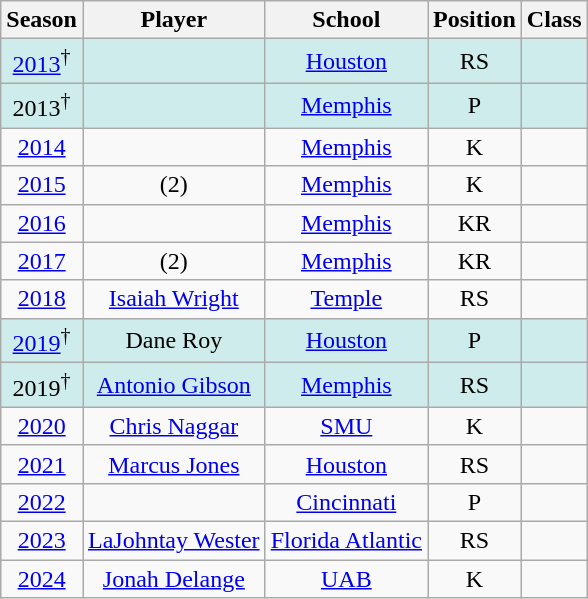<table class="wikitable sortable">
<tr>
<th>Season</th>
<th>Player</th>
<th>School</th>
<th>Position</th>
<th>Class</th>
</tr>
<tr style="background-color:#CFECEC; width:3em;"  align=center>
<td><a href='#'>2013</a><sup>†</sup></td>
<td></td>
<td><a href='#'>Houston</a></td>
<td>RS</td>
<td></td>
</tr>
<tr style="background-color:#CFECEC; width:3em;"  align=center>
<td>2013<sup>†</sup></td>
<td></td>
<td><a href='#'>Memphis</a></td>
<td>P</td>
<td></td>
</tr>
<tr align=center>
<td><a href='#'>2014</a></td>
<td></td>
<td><a href='#'>Memphis</a></td>
<td>K</td>
<td></td>
</tr>
<tr align=center>
<td><a href='#'>2015</a></td>
<td> (2)</td>
<td><a href='#'>Memphis</a></td>
<td>K</td>
<td></td>
</tr>
<tr align=center>
<td><a href='#'>2016</a></td>
<td></td>
<td><a href='#'>Memphis</a></td>
<td>KR</td>
<td></td>
</tr>
<tr align=center>
<td><a href='#'>2017</a></td>
<td> (2)</td>
<td><a href='#'>Memphis</a></td>
<td>KR</td>
<td></td>
</tr>
<tr align=center>
<td><a href='#'>2018</a></td>
<td><a href='#'>Isaiah Wright</a></td>
<td><a href='#'>Temple</a></td>
<td>RS</td>
<td></td>
</tr>
<tr style="background-color:#CFECEC; width:3em;"  align=center>
<td><a href='#'>2019</a><sup>†</sup></td>
<td>Dane Roy</td>
<td><a href='#'>Houston</a></td>
<td>P</td>
<td></td>
</tr>
<tr style="background-color:#CFECEC; width:3em;"  align=center>
<td>2019<sup>†</sup></td>
<td><a href='#'>Antonio Gibson</a></td>
<td><a href='#'>Memphis</a></td>
<td>RS</td>
<td></td>
</tr>
<tr align=center>
<td><a href='#'>2020</a></td>
<td><a href='#'>Chris Naggar</a></td>
<td><a href='#'>SMU</a></td>
<td>K</td>
<td></td>
</tr>
<tr align=center>
<td><a href='#'>2021</a></td>
<td><a href='#'>Marcus Jones</a></td>
<td><a href='#'>Houston</a></td>
<td>RS</td>
<td></td>
</tr>
<tr align=center>
<td><a href='#'>2022</a></td>
<td></td>
<td><a href='#'>Cincinnati</a></td>
<td>P</td>
<td></td>
</tr>
<tr align=center>
<td><a href='#'>2023</a></td>
<td><a href='#'>LaJohntay Wester</a></td>
<td><a href='#'>Florida Atlantic</a></td>
<td>RS</td>
<td></td>
</tr>
<tr align=center>
<td><a href='#'>2024</a></td>
<td><a href='#'>Jonah Delange</a></td>
<td><a href='#'>UAB</a></td>
<td>K</td>
<td></td>
</tr>
</table>
